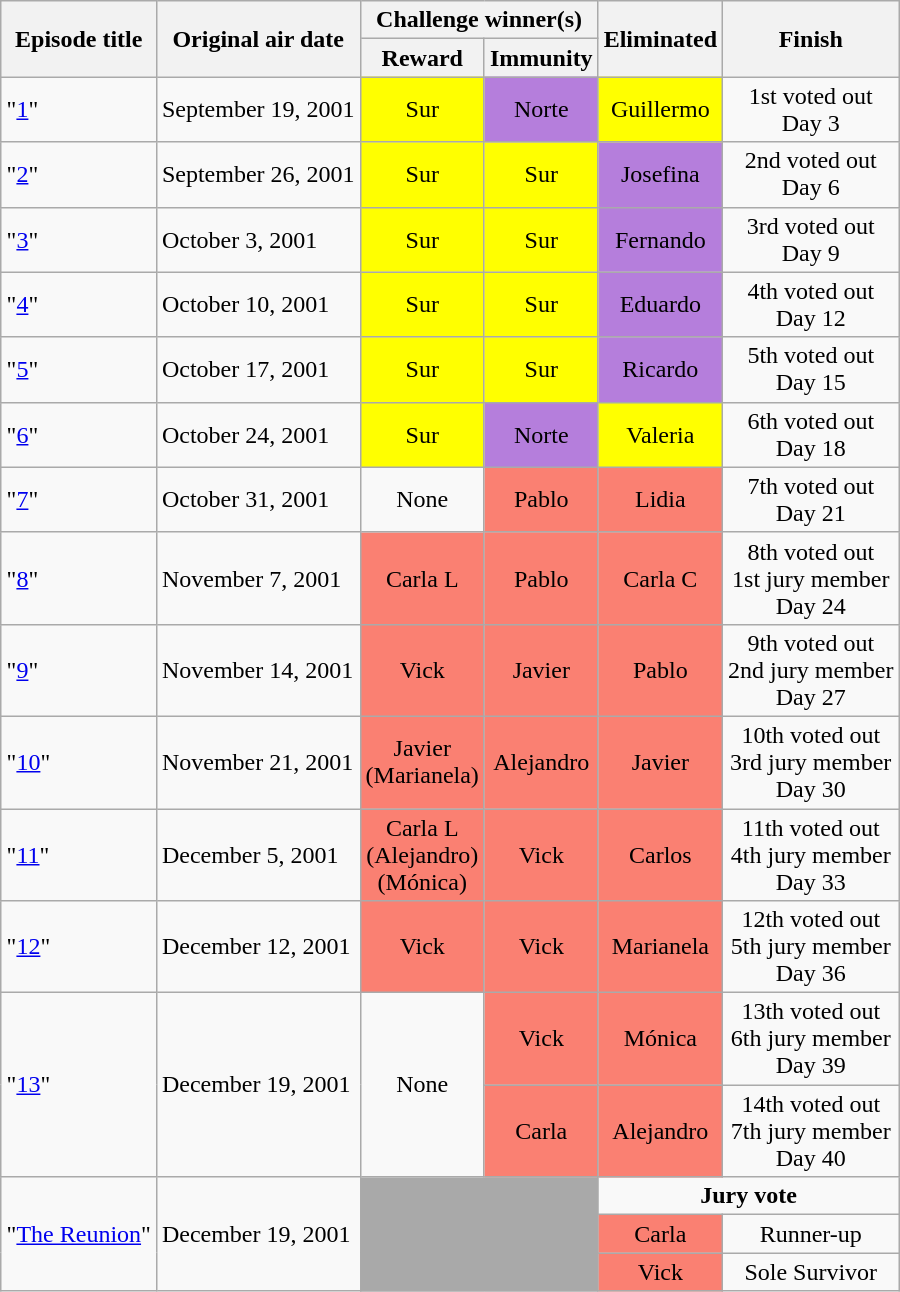<table class="wikitable" style="margin:auto; text-align:center">
<tr>
<th rowspan=2>Episode title</th>
<th rowspan=2>Original air date</th>
<th colspan=2>Challenge winner(s)</th>
<th rowspan=2>Eliminated</th>
<th rowspan=2>Finish</th>
</tr>
<tr>
<th width="60">Reward</th>
<th width="60">Immunity</th>
</tr>
<tr>
<td align="left">"<a href='#'>1</a>"</td>
<td align="left">September 19, 2001</td>
<td bgcolor="yellow">Sur</td>
<td bgcolor="#B57EDC">Norte</td>
<td bgcolor="Yellow">Guillermo</td>
<td>1st voted out<br>Day 3</td>
</tr>
<tr>
<td align="left">"<a href='#'>2</a>"</td>
<td align="left">September 26, 2001</td>
<td bgcolor="yellow">Sur</td>
<td bgcolor="yellow">Sur</td>
<td bgcolor="#B57EDC">Josefina</td>
<td>2nd voted out<br>Day 6</td>
</tr>
<tr>
<td align="left">"<a href='#'>3</a>"</td>
<td align="left">October 3, 2001</td>
<td bgcolor="yellow">Sur</td>
<td bgcolor="yellow">Sur</td>
<td bgcolor="#B57EDC">Fernando</td>
<td>3rd voted out<br>Day 9</td>
</tr>
<tr>
<td align="left">"<a href='#'>4</a>"</td>
<td align="left">October 10, 2001</td>
<td bgcolor="yellow">Sur</td>
<td bgcolor="yellow">Sur</td>
<td bgcolor="#B57EDC">Eduardo</td>
<td>4th voted out<br>Day 12</td>
</tr>
<tr>
<td align="left">"<a href='#'>5</a>"</td>
<td align="left">October 17, 2001</td>
<td bgcolor="yellow">Sur</td>
<td bgcolor="yellow">Sur</td>
<td bgcolor="#B57EDC">Ricardo</td>
<td>5th voted out<br>Day 15</td>
</tr>
<tr>
<td align="left">"<a href='#'>6</a>"</td>
<td align="left">October 24, 2001</td>
<td bgcolor="yellow">Sur</td>
<td bgcolor="#B57EDC">Norte</td>
<td bgcolor="Yellow">Valeria</td>
<td>6th voted out<br>Day 18</td>
</tr>
<tr>
<td align="left">"<a href='#'>7</a>"</td>
<td align="left">October 31, 2001</td>
<td>None</td>
<td bgcolor="Salmon">Pablo</td>
<td bgcolor="Salmon">Lidia</td>
<td>7th voted out<br>Day 21</td>
</tr>
<tr>
<td align="left">"<a href='#'>8</a>"</td>
<td align="left">November 7, 2001</td>
<td bgcolor="Salmon">Carla L</td>
<td bgcolor="Salmon">Pablo</td>
<td bgcolor="Salmon">Carla C</td>
<td>8th voted out<br>1st jury member<br>Day 24</td>
</tr>
<tr>
<td align="left">"<a href='#'>9</a>"</td>
<td align="left">November 14, 2001</td>
<td bgcolor="Salmon">Vick</td>
<td bgcolor="Salmon">Javier</td>
<td bgcolor="Salmon">Pablo</td>
<td>9th voted out<br>2nd jury member<br>Day 27</td>
</tr>
<tr>
<td align="left">"<a href='#'>10</a>"</td>
<td align="left">November 21, 2001</td>
<td bgcolor="Salmon">Javier (Marianela)</td>
<td bgcolor="Salmon">Alejandro</td>
<td bgcolor="Salmon">Javier</td>
<td>10th voted out<br>3rd jury member<br>Day 30</td>
</tr>
<tr>
<td align="left">"<a href='#'>11</a>"</td>
<td align="left">December 5, 2001</td>
<td bgcolor="Salmon">Carla L (Alejandro) (Mónica)</td>
<td bgcolor="Salmon">Vick</td>
<td bgcolor="Salmon">Carlos</td>
<td>11th voted out<br>4th jury member<br>Day 33</td>
</tr>
<tr>
<td align="left">"<a href='#'>12</a>"</td>
<td align="left">December 12, 2001</td>
<td bgcolor="Salmon">Vick</td>
<td bgcolor="Salmon">Vick</td>
<td bgcolor="Salmon">Marianela</td>
<td>12th voted out<br>5th jury member<br>Day 36</td>
</tr>
<tr>
<td rowspan=2 align="left">"<a href='#'>13</a>"</td>
<td rowspan=2 align="left">December 19, 2001</td>
<td rowspan=2>None</td>
<td bgcolor="Salmon">Vick</td>
<td bgcolor="Salmon">Mónica</td>
<td>13th voted out<br>6th jury member<br>Day 39</td>
</tr>
<tr>
<td bgcolor="Salmon">Carla</td>
<td bgcolor="Salmon">Alejandro</td>
<td>14th voted out<br>7th jury member<br>Day 40</td>
</tr>
<tr>
<td rowspan="3" align="left">"<a href='#'>The Reunion</a>"</td>
<td rowspan="3" align="left">December 19, 2001</td>
<td rowspan="3" colspan="2" bgcolor="darkgray"></td>
<td colspan="2"><strong>Jury vote</strong></td>
</tr>
<tr>
<td bgcolor="Salmon">Carla</td>
<td>Runner-up</td>
</tr>
<tr>
<td bgcolor="Salmon">Vick</td>
<td>Sole Survivor</td>
</tr>
</table>
